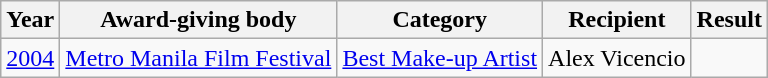<table | class="wikitable sortable">
<tr>
<th>Year</th>
<th>Award-giving body</th>
<th>Category</th>
<th>Recipient</th>
<th>Result</th>
</tr>
<tr>
<td><a href='#'>2004</a></td>
<td><a href='#'>Metro Manila Film Festival</a></td>
<td><a href='#'>Best Make-up Artist</a></td>
<td align="center">Alex Vicencio</td>
<td></td>
</tr>
</table>
